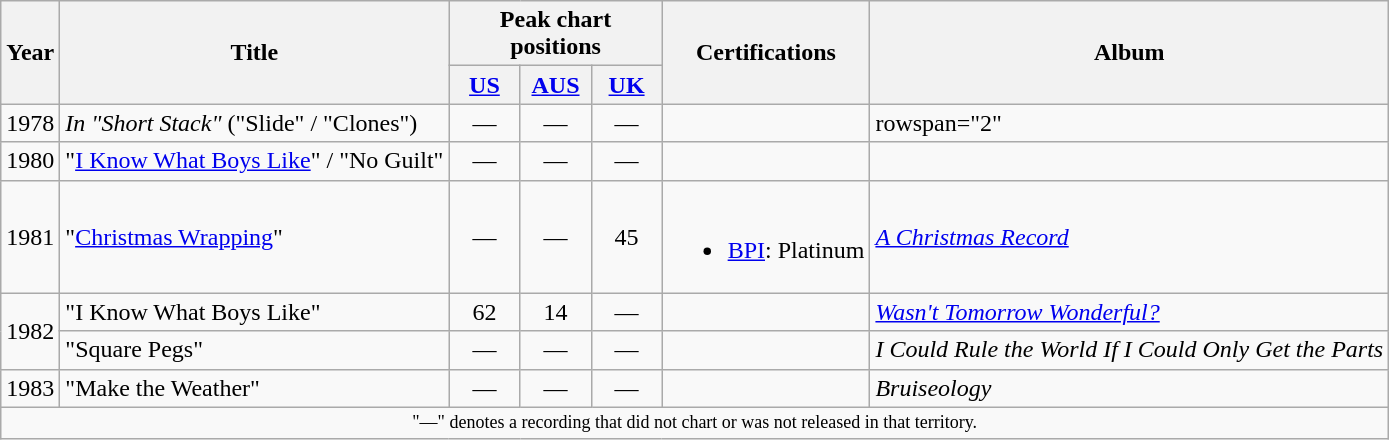<table class="wikitable">
<tr>
<th scope="col" rowspan=2>Year</th>
<th scope="col" rowspan=2>Title</th>
<th scope="col" colspan=3>Peak chart positions</th>
<th scope="col" rowspan="2">Certifications</th>
<th scope="col" rowspan=2>Album</th>
</tr>
<tr>
<th style="width:40px;"><a href='#'>US</a><br></th>
<th style="width:40px;"><a href='#'>AUS</a><br></th>
<th style="width:40px;"><a href='#'>UK</a><br></th>
</tr>
<tr>
<td align=center>1978</td>
<td><em>In "Short Stack"</em> ("Slide" / "Clones")</td>
<td align=center>—</td>
<td align=center>—</td>
<td align=center>—</td>
<td></td>
<td>rowspan="2" </td>
</tr>
<tr>
<td align=center>1980</td>
<td>"<a href='#'>I Know What Boys Like</a>" / "No Guilt"</td>
<td align=center>—</td>
<td align=center>—</td>
<td align=center>—</td>
<td></td>
</tr>
<tr>
<td align=center>1981</td>
<td>"<a href='#'>Christmas Wrapping</a>"</td>
<td align=center>—</td>
<td align=center>—</td>
<td align=center>45</td>
<td><br><ul><li><a href='#'>BPI</a>: Platinum</li></ul></td>
<td><em><a href='#'>A Christmas Record</a></em></td>
</tr>
<tr>
<td rowspan=2>1982</td>
<td align=left>"I Know What Boys Like"</td>
<td align=center>62</td>
<td align=center>14</td>
<td align=center>—</td>
<td></td>
<td><em><a href='#'>Wasn't Tomorrow Wonderful?</a></em></td>
</tr>
<tr>
<td align=left>"Square Pegs"</td>
<td align=center>—</td>
<td align=center>—</td>
<td align=center>—</td>
<td></td>
<td><em>I Could Rule the World If I Could Only Get the Parts</em></td>
</tr>
<tr>
<td align=center>1983</td>
<td>"Make the Weather"</td>
<td align=center>—</td>
<td align=center>—</td>
<td align=center>—</td>
<td></td>
<td><em>Bruiseology</em></td>
</tr>
<tr>
<td colspan="8" style="text-align:center; font-size:9pt;">"—" denotes a recording that did not chart or was not released in that territory.</td>
</tr>
</table>
